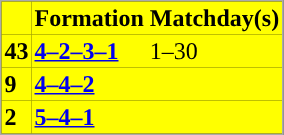<table class="toccolours" border="0" cellpadding="2" cellspacing="0" align="center" style="margin: 0.5em 0 1em 1em; background: #000000; border: 1px #aaaaaa solid;">
<tr bgcolor=#FFFF00>
<th></th>
<th>Formation</th>
<th>Matchday(s)</th>
</tr>
<tr bgcolor=#FFFF00>
<td><strong>43</strong></td>
<td><a href='#'><span><strong>4–2–3–1</strong></span></a></td>
<td>1–30</td>
</tr>
<tr bgcolor=#FFFF00>
<td><strong>9</strong></td>
<td><a href='#'><span><strong>4–4–2</strong></span></a></td>
<td></td>
</tr>
<tr bgcolor=#FFFF00>
<td><strong>2</strong></td>
<td><a href='#'><span><strong>5–4–1</strong></span></a></td>
<td></td>
</tr>
</table>
